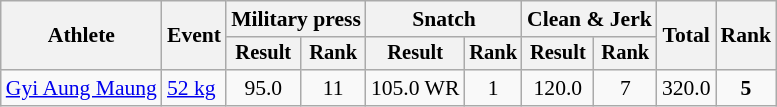<table class="wikitable" style="font-size:90%">
<tr>
<th rowspan="2">Athlete</th>
<th rowspan="2">Event</th>
<th colspan="2">Military press</th>
<th colspan="2">Snatch</th>
<th colspan="2">Clean & Jerk</th>
<th rowspan="2">Total</th>
<th rowspan="2">Rank</th>
</tr>
<tr style="font-size:95%">
<th>Result</th>
<th>Rank</th>
<th>Result</th>
<th>Rank</th>
<th>Result</th>
<th>Rank</th>
</tr>
<tr align=center>
<td align=left><a href='#'>Gyi Aung Maung</a></td>
<td style="text-align:left;"><a href='#'>52 kg</a></td>
<td>95.0</td>
<td>11</td>
<td>105.0 WR</td>
<td>1</td>
<td>120.0</td>
<td>7</td>
<td>320.0</td>
<td><strong>5</strong></td>
</tr>
</table>
